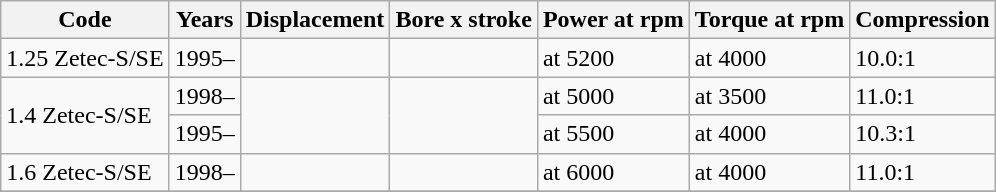<table class="wikitable">
<tr>
<th>Code</th>
<th>Years</th>
<th>Displacement</th>
<th>Bore x stroke</th>
<th>Power at rpm</th>
<th>Torque at rpm</th>
<th>Compression</th>
</tr>
<tr>
<td>1.25 Zetec-S/SE</td>
<td>1995–</td>
<td></td>
<td></td>
<td> at 5200</td>
<td> at 4000</td>
<td>10.0:1</td>
</tr>
<tr>
<td rowspan=2>1.4 Zetec-S/SE</td>
<td>1998–</td>
<td rowspan=2></td>
<td rowspan=2></td>
<td> at 5000</td>
<td> at 3500</td>
<td>11.0:1</td>
</tr>
<tr>
<td>1995–</td>
<td> at 5500</td>
<td> at 4000</td>
<td>10.3:1</td>
</tr>
<tr>
<td>1.6 Zetec-S/SE</td>
<td>1998–</td>
<td></td>
<td></td>
<td> at 6000</td>
<td> at 4000</td>
<td>11.0:1</td>
</tr>
<tr>
</tr>
</table>
